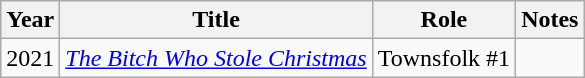<table class="wikitable sortable">
<tr>
<th>Year</th>
<th>Title</th>
<th>Role</th>
<th class="unsortable">Notes</th>
</tr>
<tr>
<td>2021</td>
<td><em><a href='#'>The Bitch Who Stole Christmas</a></em></td>
<td>Townsfolk #1</td>
<td></td>
</tr>
</table>
